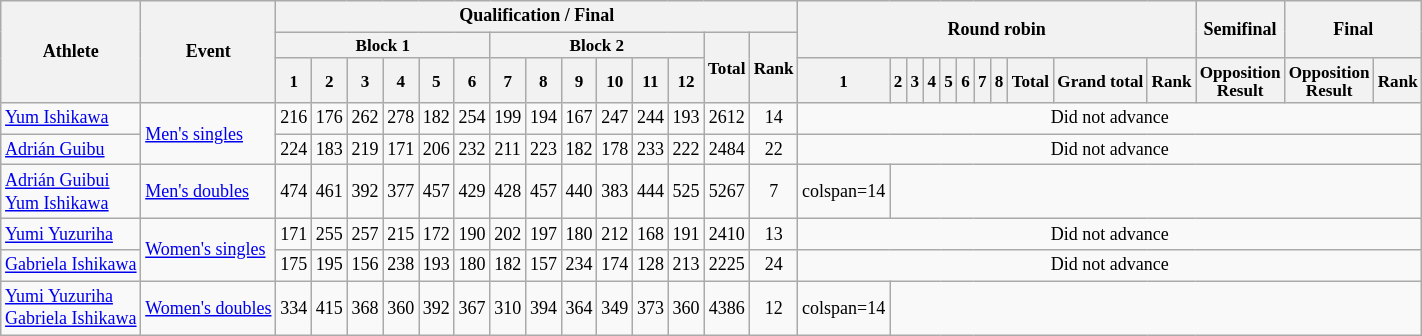<table class=wikitable style=font-size:75%;text-align:center>
<tr>
<th rowspan=3>Athlete</th>
<th rowspan=3>Event</th>
<th colspan=14>Qualification / Final</th>
<th colspan=11 rowspan=2>Round robin</th>
<th rowspan=2>Semifinal</th>
<th rowspan=2 colspan=2>Final</th>
</tr>
<tr style=font-size:95%>
<th colspan=6>Block 1</th>
<th colspan=6>Block 2</th>
<th rowspan=2>Total</th>
<th rowspan=2>Rank</th>
</tr>
<tr style=font-size:95%>
<th>1</th>
<th>2</th>
<th>3</th>
<th>4</th>
<th>5</th>
<th>6</th>
<th>7</th>
<th>8</th>
<th>9</th>
<th>10</th>
<th>11</th>
<th>12</th>
<th>1</th>
<th>2</th>
<th>3</th>
<th>4</th>
<th>5</th>
<th>6</th>
<th>7</th>
<th>8</th>
<th>Total</th>
<th>Grand total</th>
<th>Rank</th>
<th>Opposition<br>Result</th>
<th>Opposition<br>Result</th>
<th>Rank</th>
</tr>
<tr>
<td align=left><a href='#'>Yum Ishikawa</a></td>
<td align=left rowspan=2><a href='#'>Men's singles</a></td>
<td>216</td>
<td>176</td>
<td>262</td>
<td>278</td>
<td>182</td>
<td>254</td>
<td>199</td>
<td>194</td>
<td>167</td>
<td>247</td>
<td>244</td>
<td>193</td>
<td>2612</td>
<td>14</td>
<td colspan=14>Did not advance</td>
</tr>
<tr>
<td align=left><a href='#'>Adrián Guibu</a></td>
<td>224</td>
<td>183</td>
<td>219</td>
<td>171</td>
<td>206</td>
<td>232</td>
<td>211</td>
<td>223</td>
<td>182</td>
<td>178</td>
<td>233</td>
<td>222</td>
<td>2484</td>
<td>22</td>
<td colspan=14>Did not advance</td>
</tr>
<tr>
<td align=left><a href='#'>Adrián Guibui</a><br><a href='#'>Yum Ishikawa</a></td>
<td align=left><a href='#'>Men's doubles</a></td>
<td>474</td>
<td>461</td>
<td>392</td>
<td>377</td>
<td>457</td>
<td>429</td>
<td>428</td>
<td>457</td>
<td>440</td>
<td>383</td>
<td>444</td>
<td>525</td>
<td>5267</td>
<td>7</td>
<td>colspan=14 </td>
</tr>
<tr>
<td align=left><a href='#'>Yumi Yuzuriha</a></td>
<td align=left rowspan=2><a href='#'>Women's singles</a></td>
<td>171</td>
<td>255</td>
<td>257</td>
<td>215</td>
<td>172</td>
<td>190</td>
<td>202</td>
<td>197</td>
<td>180</td>
<td>212</td>
<td>168</td>
<td>191</td>
<td>2410</td>
<td>13</td>
<td colspan=14>Did not advance</td>
</tr>
<tr>
<td align=left><a href='#'>Gabriela Ishikawa</a></td>
<td>175</td>
<td>195</td>
<td>156</td>
<td>238</td>
<td>193</td>
<td>180</td>
<td>182</td>
<td>157</td>
<td>234</td>
<td>174</td>
<td>128</td>
<td>213</td>
<td>2225</td>
<td>24</td>
<td colspan=14>Did not advance</td>
</tr>
<tr>
<td align=left><a href='#'>Yumi Yuzuriha</a><br><a href='#'>Gabriela Ishikawa</a></td>
<td align=left><a href='#'>Women's doubles</a></td>
<td>334</td>
<td>415</td>
<td>368</td>
<td>360</td>
<td>392</td>
<td>367</td>
<td>310</td>
<td>394</td>
<td>364</td>
<td>349</td>
<td>373</td>
<td>360</td>
<td>4386</td>
<td>12</td>
<td>colspan=14 </td>
</tr>
</table>
